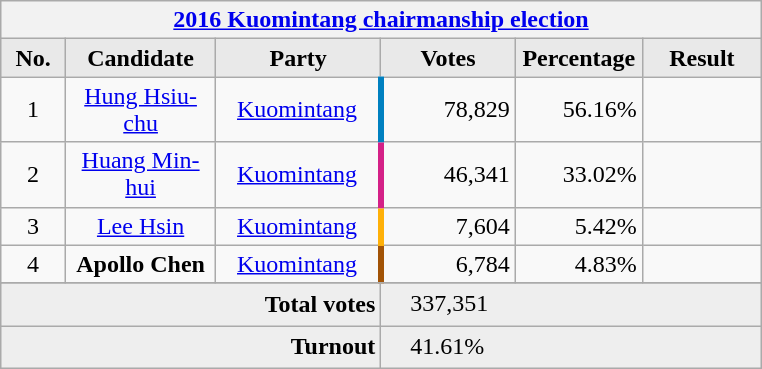<table class="wikitable sortable" style="margin:1em auto; text-align:center">
<tr>
<th colspan="7" width=500px><a href='#'>2016 Kuomintang chairmanship election</a></th>
</tr>
<tr>
<th style="background-color:#E9E9E9;text-align:center;" width="35">No.</th>
<th style="background-color:#E9E9E9;text-align:center;" width="90">Candidate</th>
<th style="background-color:#E9E9E9;text-align:center;" width="100">Party</th>
<th style="background-color:#E9E9E9;text-align:center;" width="80">Votes</th>
<th style="background-color:#E9E9E9;text-align:center;" width="70">Percentage</th>
<th style="background-color:#E9E9E9;text-align:center;" width="70">Result</th>
</tr>
<tr>
<td>1</td>
<td style="text-align:center;"><a href='#'>Hung Hsiu-chu</a></td>
<td><a href='#'>Kuomintang</a></td>
<td style="border-left:4px solid #0080C0;" align="right">78,829</td>
<td align="right">56.16%</td>
<td align="center"></td>
</tr>
<tr>
<td>2</td>
<td style="text-align:center;"><a href='#'>Huang Min-hui</a></td>
<td><a href='#'>Kuomintang</a></td>
<td style="border-left:4px solid #D42187;" align="right">46,341</td>
<td align="right">33.02%</td>
<td align="center"></td>
</tr>
<tr>
<td>3</td>
<td style="text-align:center;"><a href='#'>Lee Hsin</a></td>
<td><a href='#'>Kuomintang</a></td>
<td style="border-left:4px solid #FEB008;" align="right">7,604</td>
<td align="right">5.42%</td>
<td align="center"></td>
</tr>
<tr>
<td>4</td>
<td style="text-align:center;"><strong>Apollo Chen</strong></td>
<td><a href='#'>Kuomintang</a></td>
<td style="border-left:4px solid #A25306;" align="right">6,784</td>
<td align="right">4.83%</td>
<td align="center"></td>
</tr>
<tr>
</tr>
<tr>
</tr>
<tr bgcolor=EEEEEE class="sortbottom">
<td colspan="3" style="text-align: right"><strong>Total votes</strong></td>
<td colspan="3" align="left">　337,351</td>
</tr>
<tr bgcolor=EEEEEE class="sortbottom">
<td colspan="3" style="text-align: right"><strong>Turnout</strong></td>
<td colspan="3" align="left">　41.61%</td>
</tr>
</table>
